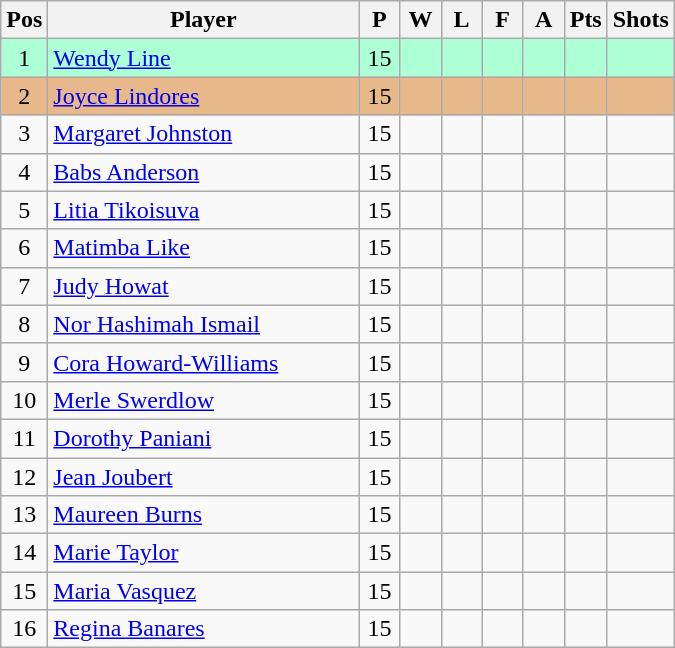<table class="wikitable" style="font-size: 100%">
<tr>
<th width=20>Pos</th>
<th width=200>Player</th>
<th width=20>P</th>
<th width=20>W</th>
<th width=20>L</th>
<th width=20>F</th>
<th width=20>A</th>
<th width=20>Pts</th>
<th width=30>Shots</th>
</tr>
<tr align=center style="background: #ADFFD6;">
<td>1</td>
<td align="left"> <a href='#'>Wendy Line</a></td>
<td>15</td>
<td></td>
<td></td>
<td></td>
<td></td>
<td></td>
<td></td>
</tr>
<tr align=center style="background: #E6B88A;">
<td>2</td>
<td align="left"> <a href='#'>Joyce Lindores</a></td>
<td>15</td>
<td></td>
<td></td>
<td></td>
<td></td>
<td></td>
<td></td>
</tr>
<tr align=center>
<td>3</td>
<td align="left"> <a href='#'>Margaret Johnston</a></td>
<td>15</td>
<td></td>
<td></td>
<td></td>
<td></td>
<td></td>
<td></td>
</tr>
<tr align=center>
<td>4</td>
<td align="left"> <a href='#'>Babs Anderson</a></td>
<td>15</td>
<td></td>
<td></td>
<td></td>
<td></td>
<td></td>
<td></td>
</tr>
<tr align=center>
<td>5</td>
<td align="left"> <a href='#'>Litia Tikoisuva</a></td>
<td>15</td>
<td></td>
<td></td>
<td></td>
<td></td>
<td></td>
<td></td>
</tr>
<tr align=center>
<td>6</td>
<td align="left"> <a href='#'>Matimba Like</a></td>
<td>15</td>
<td></td>
<td></td>
<td></td>
<td></td>
<td></td>
<td></td>
</tr>
<tr align=center>
<td>7</td>
<td align="left"> <a href='#'>Judy Howat</a></td>
<td>15</td>
<td></td>
<td></td>
<td></td>
<td></td>
<td></td>
<td></td>
</tr>
<tr align=center>
<td>8</td>
<td align="left"> <a href='#'>Nor Hashimah Ismail</a></td>
<td>15</td>
<td></td>
<td></td>
<td></td>
<td></td>
<td></td>
<td></td>
</tr>
<tr align=center>
<td>9</td>
<td align="left"> <a href='#'>Cora Howard-Williams</a></td>
<td>15</td>
<td></td>
<td></td>
<td></td>
<td></td>
<td></td>
<td></td>
</tr>
<tr align=center>
<td>10</td>
<td align="left"> <a href='#'>Merle Swerdlow</a></td>
<td>15</td>
<td></td>
<td></td>
<td></td>
<td></td>
<td></td>
<td></td>
</tr>
<tr align=center>
<td>11</td>
<td align="left"> <a href='#'>Dorothy Paniani</a></td>
<td>15</td>
<td></td>
<td></td>
<td></td>
<td></td>
<td></td>
<td></td>
</tr>
<tr align=center>
<td>12</td>
<td align="left"> <a href='#'>Jean Joubert</a></td>
<td>15</td>
<td></td>
<td></td>
<td></td>
<td></td>
<td></td>
<td></td>
</tr>
<tr align=center>
<td>13</td>
<td align="left"> <a href='#'>Maureen Burns</a></td>
<td>15</td>
<td></td>
<td></td>
<td></td>
<td></td>
<td></td>
<td></td>
</tr>
<tr align=center>
<td>14</td>
<td align="left"> <a href='#'>Marie Taylor</a></td>
<td>15</td>
<td></td>
<td></td>
<td></td>
<td></td>
<td></td>
<td></td>
</tr>
<tr align=center>
<td>15</td>
<td align="left"> <a href='#'>Maria Vasquez</a></td>
<td>15</td>
<td></td>
<td></td>
<td></td>
<td></td>
<td></td>
<td></td>
</tr>
<tr align=center>
<td>16</td>
<td align="left"> <a href='#'>Regina Banares</a></td>
<td>15</td>
<td></td>
<td></td>
<td></td>
<td></td>
<td></td>
<td></td>
</tr>
</table>
